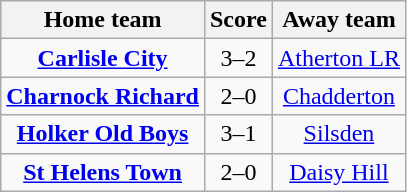<table class="wikitable" style="text-align: center">
<tr>
<th>Home team</th>
<th>Score</th>
<th>Away team</th>
</tr>
<tr>
<td><strong><a href='#'>Carlisle City</a></strong></td>
<td>3–2</td>
<td><a href='#'>Atherton LR</a></td>
</tr>
<tr>
<td><strong><a href='#'>Charnock Richard</a></strong></td>
<td>2–0</td>
<td><a href='#'>Chadderton</a></td>
</tr>
<tr>
<td><strong><a href='#'>Holker Old Boys</a></strong></td>
<td>3–1</td>
<td><a href='#'>Silsden</a></td>
</tr>
<tr>
<td><strong><a href='#'>St Helens Town</a></strong></td>
<td>2–0</td>
<td><a href='#'>Daisy Hill</a></td>
</tr>
</table>
